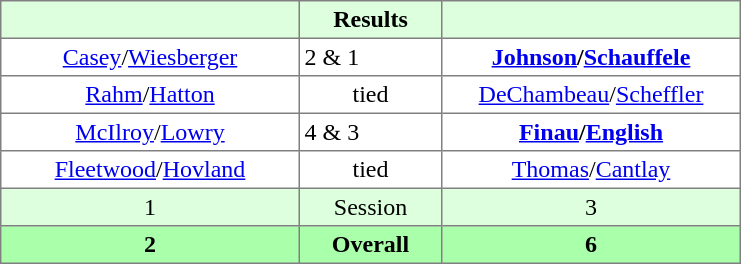<table border="1" cellpadding="3" style="border-collapse:collapse; text-align:center;">
<tr style="background:#dfd;">
<th style="width:12em;"></th>
<th style="width:5.5em;">Results</th>
<th style="width:12em;"></th>
</tr>
<tr>
<td><a href='#'>Casey</a>/<a href='#'>Wiesberger</a></td>
<td align=left> 2 & 1</td>
<td><strong><a href='#'>Johnson</a>/<a href='#'>Schauffele</a></strong></td>
</tr>
<tr>
<td><a href='#'>Rahm</a>/<a href='#'>Hatton</a></td>
<td>tied</td>
<td><a href='#'>DeChambeau</a>/<a href='#'>Scheffler</a></td>
</tr>
<tr>
<td><a href='#'>McIlroy</a>/<a href='#'>Lowry</a></td>
<td align=left> 4 & 3</td>
<td><strong><a href='#'>Finau</a>/<a href='#'>English</a></strong></td>
</tr>
<tr>
<td><a href='#'>Fleetwood</a>/<a href='#'>Hovland</a></td>
<td>tied</td>
<td><a href='#'>Thomas</a>/<a href='#'>Cantlay</a></td>
</tr>
<tr style="background:#dfd;">
<td>1</td>
<td>Session</td>
<td>3</td>
</tr>
<tr style="background:#afa;">
<th>2</th>
<th>Overall</th>
<th>6</th>
</tr>
</table>
